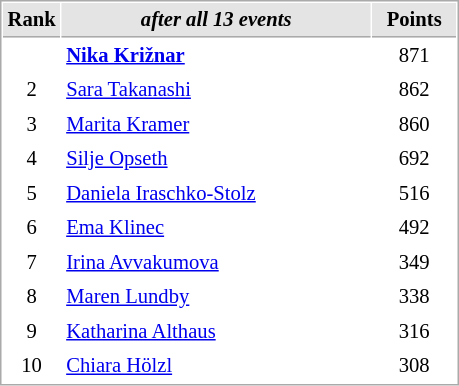<table cellspacing="1" cellpadding="3" style="border:1px solid #AAAAAA;font-size:86%">
<tr style="background-color: #E4E4E4;">
<th style="border-bottom:1px solid #AAAAAA; width: 10px;">Rank</th>
<th style="border-bottom:1px solid #AAAAAA; width: 200px;"><em>after all 13 events</em></th>
<th style="border-bottom:1px solid #AAAAAA; width: 50px;">Points</th>
</tr>
<tr>
<td align=center></td>
<td> <strong><a href='#'>Nika Križnar</a></strong></td>
<td align=center>871</td>
</tr>
<tr>
<td align=center>2</td>
<td> <a href='#'>Sara Takanashi</a></td>
<td align=center>862</td>
</tr>
<tr>
<td align=center>3</td>
<td> <a href='#'>Marita Kramer</a></td>
<td align=center>860</td>
</tr>
<tr>
<td align=center>4</td>
<td> <a href='#'>Silje Opseth</a></td>
<td align=center>692</td>
</tr>
<tr>
<td align=center>5</td>
<td> <a href='#'>Daniela Iraschko-Stolz</a></td>
<td align=center>516</td>
</tr>
<tr>
<td align=center>6</td>
<td> <a href='#'>Ema Klinec</a></td>
<td align=center>492</td>
</tr>
<tr>
<td align=center>7</td>
<td> <a href='#'>Irina Avvakumova</a></td>
<td align=center>349</td>
</tr>
<tr>
<td align=center>8</td>
<td> <a href='#'>Maren Lundby</a></td>
<td align=center>338</td>
</tr>
<tr>
<td align=center>9</td>
<td> <a href='#'>Katharina Althaus</a></td>
<td align=center>316</td>
</tr>
<tr>
<td align=center>10</td>
<td> <a href='#'>Chiara Hölzl</a></td>
<td align=center>308</td>
</tr>
</table>
